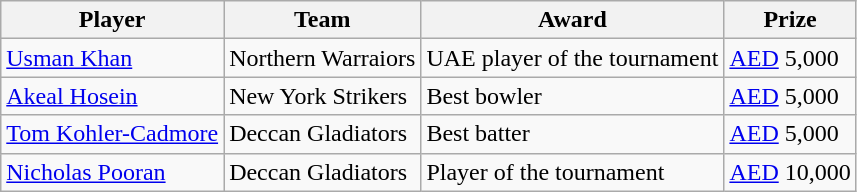<table class="wikitable">
<tr>
<th>Player</th>
<th>Team</th>
<th>Award</th>
<th>Prize</th>
</tr>
<tr>
<td><a href='#'>Usman Khan</a></td>
<td>Northern Warraiors</td>
<td>UAE player of the tournament</td>
<td><a href='#'>AED</a> 5,000</td>
</tr>
<tr>
<td><a href='#'>Akeal Hosein</a></td>
<td>New York Strikers</td>
<td>Best bowler</td>
<td><a href='#'>AED</a> 5,000</td>
</tr>
<tr>
<td><a href='#'>Tom Kohler-Cadmore</a></td>
<td>Deccan Gladiators</td>
<td>Best batter</td>
<td><a href='#'>AED</a> 5,000</td>
</tr>
<tr>
<td><a href='#'>Nicholas Pooran</a></td>
<td>Deccan Gladiators</td>
<td>Player of the tournament</td>
<td><a href='#'>AED</a> 10,000</td>
</tr>
</table>
